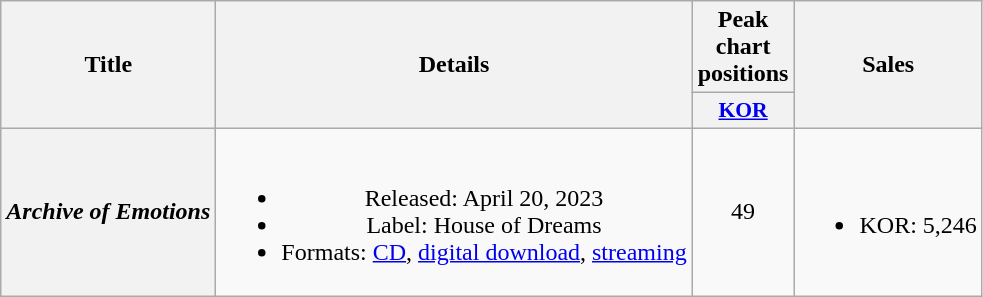<table class="wikitable plainrowheaders" style="text-align:center;">
<tr>
<th scope="col" rowspan="2">Title</th>
<th scope="col" rowspan="2">Details</th>
<th scope="col" colspan="1">Peak chart positions</th>
<th scope="col" rowspan="2">Sales</th>
</tr>
<tr>
<th scope="col" style="font-size:90%; width:2.5em"><a href='#'>KOR</a><br></th>
</tr>
<tr>
<th scope="row"><em>Archive of Emotions</em></th>
<td><br><ul><li>Released: April 20, 2023</li><li>Label: House of Dreams</li><li>Formats: <a href='#'>CD</a>, <a href='#'>digital download</a>, <a href='#'>streaming</a></li></ul></td>
<td>49</td>
<td><br><ul><li>KOR: 5,246</li></ul></td>
</tr>
</table>
